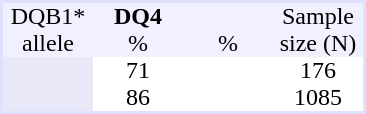<table border="0" cellspacing="0" align="left" cellpadding="0" style="text-align:center; background:#ffffff; margin-right: 1em; border:2px #e0e0ff solid;">
<tr style="background:#f0f0ff">
<td style="width:60px">DQB1*</td>
<td style="width:60px"><strong>DQ4</strong></td>
<td style="width:60px"></td>
<td style="width:60px">Sample</td>
</tr>
<tr style="background:#f0f0ff">
<td>allele</td>
<td>%</td>
<td>%</td>
<td>size (N)</td>
</tr>
<tr>
<td style="background:#e8e8f8"></td>
<td>71</td>
<td></td>
<td>176</td>
</tr>
<tr>
<td style="background:#e8e8f8"></td>
<td>86</td>
<td></td>
<td>1085</td>
</tr>
<tr>
<td colspan = 4 style="font-size:smaller"></td>
</tr>
</table>
